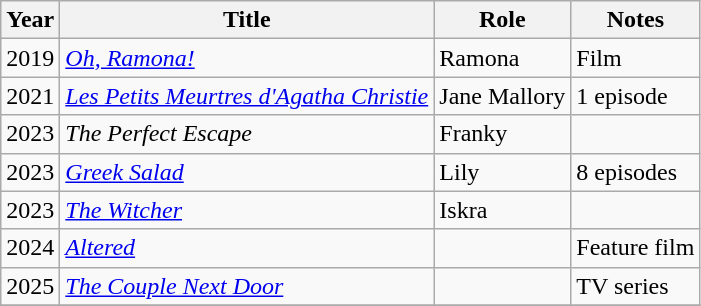<table class="wikitable sortable">
<tr>
<th>Year</th>
<th>Title</th>
<th>Role</th>
<th class="unsortable">Notes</th>
</tr>
<tr>
<td>2019</td>
<td><em><a href='#'>Oh, Ramona!</a></em></td>
<td>Ramona</td>
<td>Film</td>
</tr>
<tr>
<td>2021</td>
<td><em><a href='#'>Les Petits Meurtres d'Agatha Christie</a></em></td>
<td>Jane Mallory</td>
<td>1 episode</td>
</tr>
<tr>
<td>2023</td>
<td><em>The Perfect Escape</em></td>
<td>Franky</td>
<td></td>
</tr>
<tr>
<td>2023</td>
<td><em><a href='#'>Greek Salad</a></em></td>
<td>Lily</td>
<td>8 episodes</td>
</tr>
<tr>
<td>2023</td>
<td><em><a href='#'>The Witcher</a></em></td>
<td>Iskra</td>
<td></td>
</tr>
<tr>
<td>2024</td>
<td><em><a href='#'>Altered</a></em></td>
<td></td>
<td>Feature film</td>
</tr>
<tr>
<td>2025</td>
<td><em><a href='#'>The Couple Next Door</a></em></td>
<td></td>
<td>TV series</td>
</tr>
<tr>
</tr>
</table>
